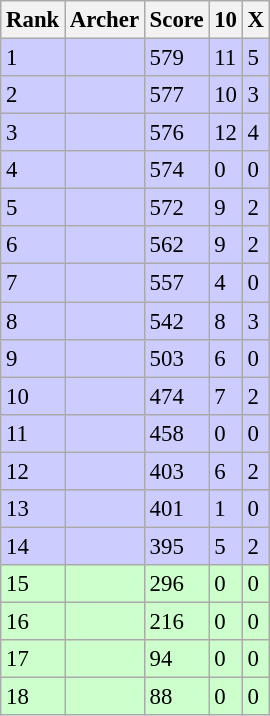<table class="wikitable sortable" style="font-size:95%; text-align:left;">
<tr>
<th>Rank</th>
<th>Archer</th>
<th>Score</th>
<th>10</th>
<th>X</th>
</tr>
<tr style="background:#ccccff;">
<td>1</td>
<td></td>
<td>579</td>
<td>11</td>
<td>5</td>
</tr>
<tr style="background:#ccccff;">
<td>2</td>
<td></td>
<td>577</td>
<td>10</td>
<td>3</td>
</tr>
<tr style="background:#ccccff;">
<td>3</td>
<td></td>
<td>576</td>
<td>12</td>
<td>4</td>
</tr>
<tr style="background:#ccccff;">
<td>4</td>
<td></td>
<td>574</td>
<td>0</td>
<td>0</td>
</tr>
<tr style="background:#ccccff;">
<td>5</td>
<td></td>
<td>572</td>
<td>9</td>
<td>2</td>
</tr>
<tr style="background:#ccccff;">
<td>6</td>
<td></td>
<td>562</td>
<td>9</td>
<td>2</td>
</tr>
<tr style="background:#ccccff;">
<td>7</td>
<td></td>
<td>557</td>
<td>4</td>
<td>0</td>
</tr>
<tr style="background:#ccccff;">
<td>8</td>
<td></td>
<td>542</td>
<td>8</td>
<td>3</td>
</tr>
<tr style="background:#ccccff;">
<td>9</td>
<td></td>
<td>503</td>
<td>6</td>
<td>0</td>
</tr>
<tr style="background:#ccccff;">
<td>10</td>
<td></td>
<td>474</td>
<td>7</td>
<td>2</td>
</tr>
<tr style="background:#ccccff;">
<td>11</td>
<td></td>
<td>458</td>
<td>0</td>
<td>0</td>
</tr>
<tr style="background:#ccccff;">
<td>12</td>
<td></td>
<td>403</td>
<td>6</td>
<td>2</td>
</tr>
<tr style="background:#ccccff;">
<td>13</td>
<td></td>
<td>401</td>
<td>1</td>
<td>0</td>
</tr>
<tr style="background:#ccccff;">
<td>14</td>
<td></td>
<td>395</td>
<td>5</td>
<td>2</td>
</tr>
<tr style="background:#ccffcc;">
<td>15</td>
<td></td>
<td>296</td>
<td>0</td>
<td>0</td>
</tr>
<tr style="background:#ccffcc;">
<td>16</td>
<td></td>
<td>216</td>
<td>0</td>
<td>0</td>
</tr>
<tr style="background:#ccffcc;">
<td>17</td>
<td></td>
<td>94</td>
<td>0</td>
<td>0</td>
</tr>
<tr style="background:#ccffcc;">
<td>18</td>
<td></td>
<td>88</td>
<td>0</td>
<td>0</td>
</tr>
</table>
